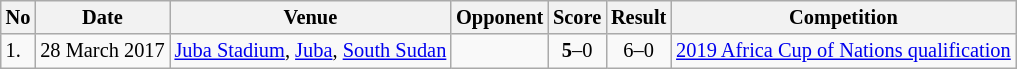<table class="wikitable" style="font-size:85%;">
<tr>
<th>No</th>
<th>Date</th>
<th>Venue</th>
<th>Opponent</th>
<th>Score</th>
<th>Result</th>
<th>Competition</th>
</tr>
<tr>
<td>1.</td>
<td>28 March 2017</td>
<td><a href='#'>Juba Stadium</a>, <a href='#'>Juba</a>, <a href='#'>South Sudan</a></td>
<td></td>
<td align=center><strong>5</strong>–0</td>
<td align=center>6–0</td>
<td><a href='#'>2019 Africa Cup of Nations qualification</a></td>
</tr>
</table>
